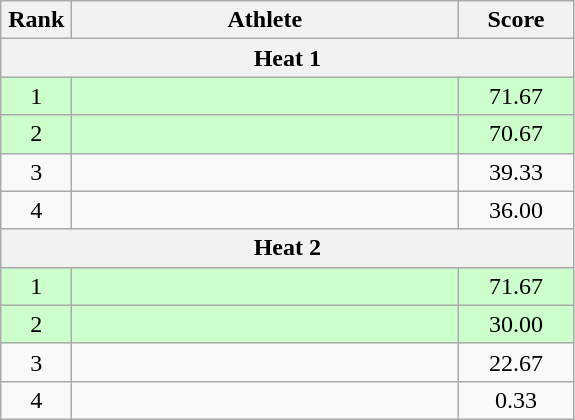<table class="wikitable" style="text-align:center;">
<tr>
<th width=40>Rank</th>
<th width=250>Athlete</th>
<th width=70>Score</th>
</tr>
<tr>
<th colspan=3>Heat 1</th>
</tr>
<tr bgcolor="ccffcc">
<td>1</td>
<td align=left></td>
<td>71.67</td>
</tr>
<tr bgcolor="ccffcc">
<td>2</td>
<td align=left></td>
<td>70.67</td>
</tr>
<tr>
<td>3</td>
<td align=left></td>
<td>39.33</td>
</tr>
<tr>
<td>4</td>
<td align=left></td>
<td>36.00</td>
</tr>
<tr>
<th colspan=3>Heat 2</th>
</tr>
<tr bgcolor="ccffcc">
<td>1</td>
<td align=left></td>
<td>71.67</td>
</tr>
<tr bgcolor="ccffcc">
<td>2</td>
<td align=left></td>
<td>30.00</td>
</tr>
<tr>
<td>3</td>
<td align=left></td>
<td>22.67</td>
</tr>
<tr>
<td>4</td>
<td align=left></td>
<td>0.33</td>
</tr>
</table>
